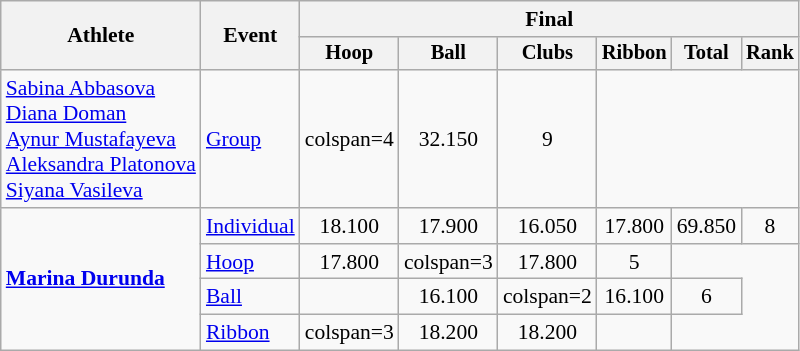<table class=wikitable style="font-size:90%">
<tr>
<th rowspan="2">Athlete</th>
<th rowspan="2">Event</th>
<th colspan=6>Final</th>
</tr>
<tr style="font-size:95%">
<th>Hoop</th>
<th>Ball</th>
<th>Clubs</th>
<th>Ribbon</th>
<th>Total</th>
<th>Rank</th>
</tr>
<tr align=center>
<td align=left><a href='#'>Sabina Abbasova</a><br><a href='#'>Diana Doman</a><br><a href='#'>Aynur Mustafayeva</a><br><a href='#'>Aleksandra Platonova</a><br><a href='#'>Siyana Vasileva</a></td>
<td align=left><a href='#'>Group</a></td>
<td>colspan=4 </td>
<td>32.150</td>
<td>9</td>
</tr>
<tr align=center>
<td align=left rowspan=4><strong><a href='#'>Marina Durunda</a></strong></td>
<td align=left><a href='#'>Individual</a></td>
<td>18.100</td>
<td>17.900</td>
<td>16.050</td>
<td>17.800</td>
<td>69.850</td>
<td>8</td>
</tr>
<tr align=center>
<td align=left><a href='#'>Hoop</a></td>
<td>17.800</td>
<td>colspan=3 </td>
<td>17.800</td>
<td>5</td>
</tr>
<tr align=center>
<td align=left><a href='#'>Ball</a></td>
<td></td>
<td>16.100</td>
<td>colspan=2 </td>
<td>16.100</td>
<td>6</td>
</tr>
<tr align=center>
<td align=left><a href='#'>Ribbon</a></td>
<td>colspan=3 </td>
<td>18.200</td>
<td>18.200</td>
<td></td>
</tr>
</table>
